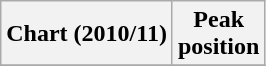<table class="wikitable plainrowheaders" style="text-align:center">
<tr>
<th scope="col">Chart (2010/11)</th>
<th scope="col">Peak<br>position</th>
</tr>
<tr>
</tr>
</table>
